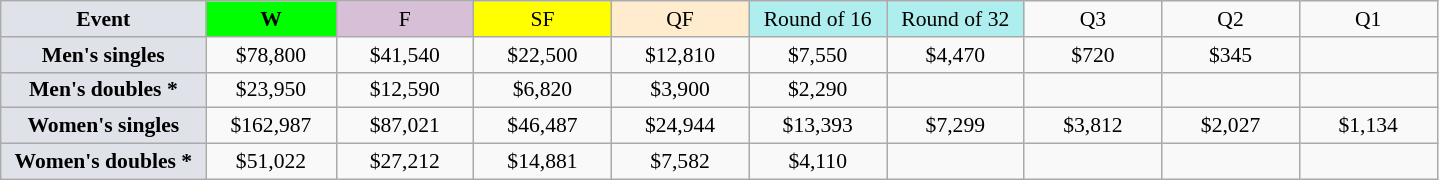<table class=wikitable style=font-size:90%;text-align:center>
<tr>
<td style="width:130px; background:#dfe2e9;"><strong>Event</strong></td>
<td style="width:80px; background:lime;"><strong>W</strong></td>
<td style="width:85px; background:thistle;">F</td>
<td style="width:85px; background:#ff0;">SF</td>
<td style="width:85px; background:#ffebcd;">QF</td>
<td style="width:85px; background:#afeeee;">Round of 16</td>
<td style="width:85px; background:#afeeee;">Round of 32</td>
<td width=85>Q3</td>
<td width=85>Q2</td>
<td width=85>Q1</td>
</tr>
<tr>
<td style="background:#dfe2e9;"><strong>Men's singles</strong></td>
<td>$78,800</td>
<td>$41,540</td>
<td>$22,500</td>
<td>$12,810</td>
<td>$7,550</td>
<td>$4,470</td>
<td>$720</td>
<td>$345</td>
<td></td>
</tr>
<tr>
<td style="background:#dfe2e9;"><strong>Men's doubles *</strong></td>
<td>$23,950</td>
<td>$12,590</td>
<td>$6,820</td>
<td>$3,900</td>
<td>$2,290</td>
<td></td>
<td></td>
<td></td>
<td></td>
</tr>
<tr>
<td style="background:#dfe2e9;"><strong>Women's singles</strong></td>
<td>$162,987</td>
<td>$87,021</td>
<td>$46,487</td>
<td>$24,944</td>
<td>$13,393</td>
<td>$7,299</td>
<td>$3,812</td>
<td>$2,027</td>
<td>$1,134</td>
</tr>
<tr>
<td style="background:#dfe2e9;"><strong>Women's doubles *</strong></td>
<td>$51,022</td>
<td>$27,212</td>
<td>$14,881</td>
<td>$7,582</td>
<td>$4,110</td>
<td></td>
<td></td>
<td></td>
<td></td>
</tr>
</table>
